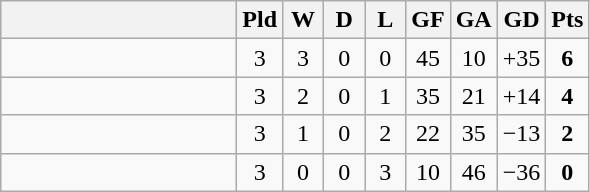<table class="wikitable" style="text-align:center;">
<tr>
<th width=150></th>
<th width=20>Pld</th>
<th width=20>W</th>
<th width=20>D</th>
<th width=20>L</th>
<th width=20>GF</th>
<th width=20>GA</th>
<th width=20>GD</th>
<th width=20>Pts</th>
</tr>
<tr>
<td align="left"></td>
<td>3</td>
<td>3</td>
<td>0</td>
<td>0</td>
<td>45</td>
<td>10</td>
<td>+35</td>
<td><strong>6</strong></td>
</tr>
<tr>
<td align="left"></td>
<td>3</td>
<td>2</td>
<td>0</td>
<td>1</td>
<td>35</td>
<td>21</td>
<td>+14</td>
<td><strong>4</strong></td>
</tr>
<tr>
<td align="left"></td>
<td>3</td>
<td>1</td>
<td>0</td>
<td>2</td>
<td>22</td>
<td>35</td>
<td>−13</td>
<td><strong>2</strong></td>
</tr>
<tr>
<td align="left"></td>
<td>3</td>
<td>0</td>
<td>0</td>
<td>3</td>
<td>10</td>
<td>46</td>
<td>−36</td>
<td><strong>0</strong></td>
</tr>
</table>
